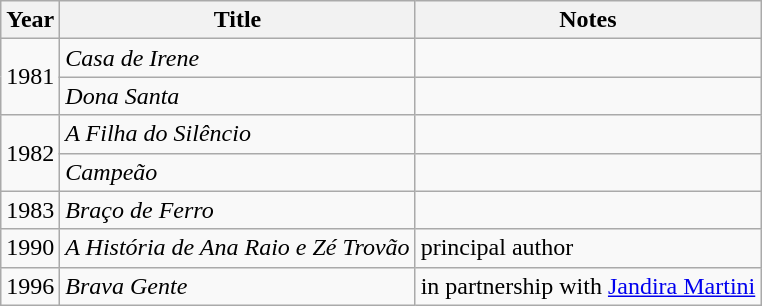<table class="wikitable plainrowheaders">
<tr>
<th>Year</th>
<th>Title</th>
<th>Notes</th>
</tr>
<tr>
<td rowspan="2">1981</td>
<td><em>Casa de Irene</em></td>
<td></td>
</tr>
<tr>
<td><em>Dona Santa</em></td>
<td></td>
</tr>
<tr>
<td rowspan="2">1982</td>
<td><em>A Filha do Silêncio</em></td>
<td></td>
</tr>
<tr>
<td><em>Campeão</em></td>
<td></td>
</tr>
<tr>
<td>1983</td>
<td><em>Braço de Ferro</em></td>
<td></td>
</tr>
<tr>
<td>1990</td>
<td><em>A História de Ana Raio e Zé Trovão</em></td>
<td>principal author</td>
</tr>
<tr>
<td>1996</td>
<td><em>Brava Gente</em></td>
<td>in partnership with <a href='#'>Jandira Martini</a></td>
</tr>
</table>
